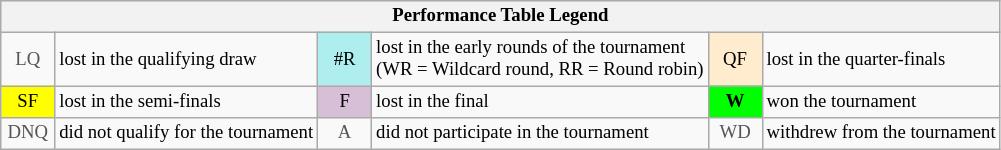<table class="wikitable" style="font-size:78%;">
<tr style="background:#efefef;">
<th colspan="6">Performance Table Legend</th>
</tr>
<tr>
<td style="color:#555; text-align:center; width:30px;">LQ</td>
<td>lost in the qualifying draw</td>
<td style="text-align:center; background:#afeeee;">#R</td>
<td>lost in the early rounds of the tournament<br>(WR = Wildcard round, RR = Round robin)</td>
<td style="text-align:center; background:#ffebcd;">QF</td>
<td>lost in the quarter-finals</td>
</tr>
<tr>
<td style="text-align:center; background:yellow;">SF</td>
<td>lost in the semi-finals</td>
<td style="text-align:center; background:thistle;">F</td>
<td>lost in the final</td>
<td style="text-align:center; background:#0f0;"><strong>W</strong></td>
<td>won the tournament</td>
</tr>
<tr>
<td style="color:#555; text-align:center; width:30px;">DNQ</td>
<td>did not qualify for the tournament</td>
<td style="color:#555; text-align:center; width:30px;">A</td>
<td>did not participate in the tournament</td>
<td style="color:#555; text-align:center; width:30px;">WD</td>
<td>withdrew from the tournament</td>
</tr>
</table>
